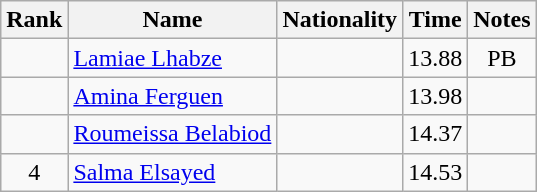<table class="wikitable sortable" style="text-align:center">
<tr>
<th>Rank</th>
<th>Name</th>
<th>Nationality</th>
<th>Time</th>
<th>Notes</th>
</tr>
<tr>
<td></td>
<td align=left><a href='#'>Lamiae Lhabze</a></td>
<td align=left></td>
<td>13.88</td>
<td>PB</td>
</tr>
<tr>
<td></td>
<td align=left><a href='#'>Amina Ferguen</a></td>
<td align=left></td>
<td>13.98</td>
<td></td>
</tr>
<tr>
<td></td>
<td align=left><a href='#'>Roumeissa Belabiod</a></td>
<td align=left></td>
<td>14.37</td>
<td></td>
</tr>
<tr>
<td>4</td>
<td align=left><a href='#'>Salma Elsayed</a></td>
<td align=left></td>
<td>14.53</td>
<td></td>
</tr>
</table>
